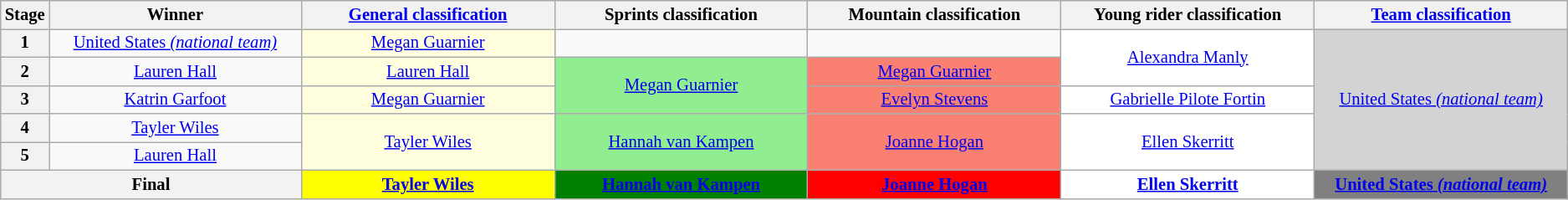<table class="wikitable" style="text-align: center; font-size:86%;">
<tr style="background-color: #efefef;">
<th width="1%">Stage</th>
<th width="16.5%">Winner</th>
<th width="16.5%"><a href='#'>General classification</a><br></th>
<th width="16.5%">Sprints classification<br></th>
<th width="16.5%">Mountain classification<br></th>
<th width="16.5%">Young rider classification<br></th>
<th width="16.5%"><a href='#'>Team classification</a><br></th>
</tr>
<tr>
<th>1</th>
<td><a href='#'>United States <em>(national team)</em></a></td>
<td style="background:lightyellow;"><a href='#'>Megan Guarnier</a></td>
<td></td>
<td></td>
<td style="background:white;" rowspan=2><a href='#'>Alexandra Manly</a></td>
<td style="background:lightgrey;" rowspan=5><a href='#'>United States <em>(national team)</em></a></td>
</tr>
<tr>
<th>2</th>
<td><a href='#'>Lauren Hall</a></td>
<td style="background:lightyellow;"><a href='#'>Lauren Hall</a></td>
<td style="background:lightgreen;" rowspan=2><a href='#'>Megan Guarnier</a></td>
<td style="background:salmon;"><a href='#'>Megan Guarnier</a></td>
</tr>
<tr>
<th>3</th>
<td><a href='#'>Katrin Garfoot</a></td>
<td style="background:lightyellow;"><a href='#'>Megan Guarnier</a></td>
<td style="background:salmon;"><a href='#'>Evelyn Stevens</a></td>
<td style="background:white;"><a href='#'>Gabrielle Pilote Fortin</a></td>
</tr>
<tr>
<th>4</th>
<td><a href='#'>Tayler Wiles</a></td>
<td style="background:lightyellow;" rowspan=2><a href='#'>Tayler Wiles</a></td>
<td style="background:lightgreen;" rowspan=2><a href='#'>Hannah van Kampen</a></td>
<td style="background:salmon;" rowspan=2><a href='#'>Joanne Hogan</a></td>
<td style="background:white;" rowspan=2><a href='#'>Ellen Skerritt</a></td>
</tr>
<tr>
<th>5</th>
<td><a href='#'>Lauren Hall</a></td>
</tr>
<tr>
<th colspan=2>Final</th>
<th style="background:yellow;"><a href='#'>Tayler Wiles</a></th>
<th style="background:green"><a href='#'>Hannah van Kampen</a></th>
<th style="background:red"><a href='#'>Joanne Hogan</a></th>
<th style="background:white;"><a href='#'>Ellen Skerritt</a></th>
<th style="background:grey;"><a href='#'>United States <em>(national team)</em></a></th>
</tr>
</table>
